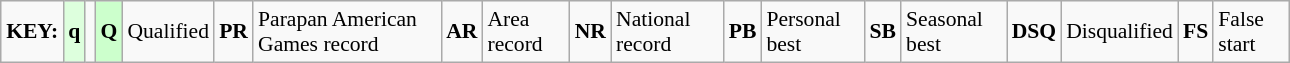<table class="wikitable" style="margin:0.5em auto; font-size:90%;position:relative;" width=68%>
<tr>
<td><strong>KEY:</strong></td>
<td bgcolor=ddffdd align=center><strong>q</strong></td>
<td></td>
<td bgcolor=ccffcc align=center><strong>Q</strong></td>
<td>Qualified</td>
<td align=center><strong>PR</strong></td>
<td>Parapan American Games record</td>
<td align=center><strong>AR</strong></td>
<td>Area record</td>
<td align=center><strong>NR</strong></td>
<td>National record</td>
<td align=center><strong>PB</strong></td>
<td>Personal best</td>
<td align=center><strong>SB</strong></td>
<td>Seasonal best</td>
<td align=center><strong>DSQ</strong></td>
<td>Disqualified</td>
<td align=center><strong>FS</strong></td>
<td>False start</td>
</tr>
</table>
